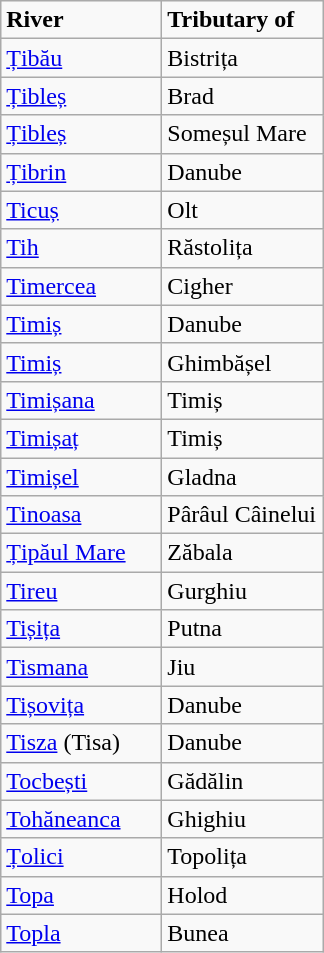<table class="wikitable">
<tr>
<td width="100pt"><strong>River</strong></td>
<td width="100pt"><strong>Tributary of</strong></td>
</tr>
<tr>
<td><a href='#'>Țibău</a></td>
<td>Bistrița</td>
</tr>
<tr>
<td><a href='#'>Țibleș</a></td>
<td>Brad</td>
</tr>
<tr>
<td><a href='#'>Țibleș</a></td>
<td>Someșul Mare</td>
</tr>
<tr>
<td><a href='#'>Țibrin</a></td>
<td>Danube</td>
</tr>
<tr>
<td><a href='#'>Ticuș</a></td>
<td>Olt</td>
</tr>
<tr>
<td><a href='#'>Tih</a></td>
<td>Răstolița</td>
</tr>
<tr>
<td><a href='#'>Timercea</a></td>
<td>Cigher</td>
</tr>
<tr>
<td><a href='#'>Timiș</a></td>
<td>Danube</td>
</tr>
<tr>
<td><a href='#'>Timiș</a></td>
<td>Ghimbășel</td>
</tr>
<tr>
<td><a href='#'>Timișana</a></td>
<td>Timiș</td>
</tr>
<tr>
<td><a href='#'>Timișaț</a></td>
<td>Timiș</td>
</tr>
<tr>
<td><a href='#'>Timișel</a></td>
<td>Gladna</td>
</tr>
<tr>
<td><a href='#'>Tinoasa</a></td>
<td>Pârâul Câinelui</td>
</tr>
<tr>
<td><a href='#'>Țipăul Mare</a></td>
<td>Zăbala</td>
</tr>
<tr>
<td><a href='#'>Tireu</a></td>
<td>Gurghiu</td>
</tr>
<tr>
<td><a href='#'>Tișița</a></td>
<td>Putna</td>
</tr>
<tr>
<td><a href='#'>Tismana</a></td>
<td>Jiu</td>
</tr>
<tr>
<td><a href='#'>Tișovița</a></td>
<td>Danube</td>
</tr>
<tr>
<td><a href='#'>Tisza</a> (Tisa)</td>
<td>Danube</td>
</tr>
<tr>
<td><a href='#'>Tocbești</a></td>
<td>Gădălin</td>
</tr>
<tr>
<td><a href='#'>Tohăneanca</a></td>
<td>Ghighiu</td>
</tr>
<tr>
<td><a href='#'>Țolici</a></td>
<td>Topolița</td>
</tr>
<tr>
<td><a href='#'>Topa</a></td>
<td>Holod</td>
</tr>
<tr>
<td><a href='#'>Topla</a></td>
<td>Bunea</td>
</tr>
</table>
